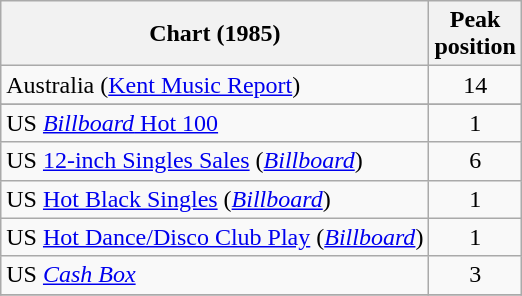<table class="wikitable sortable">
<tr>
<th>Chart (1985)</th>
<th>Peak<br>position</th>
</tr>
<tr>
<td>Australia (<a href='#'>Kent Music Report</a>)</td>
<td align="center">14</td>
</tr>
<tr>
</tr>
<tr>
</tr>
<tr>
</tr>
<tr>
</tr>
<tr>
</tr>
<tr>
</tr>
<tr>
</tr>
<tr>
</tr>
<tr>
<td>US <a href='#'><em>Billboard</em> Hot 100</a></td>
<td align="center">1</td>
</tr>
<tr>
<td>US <a href='#'>12-inch Singles Sales</a> (<em><a href='#'>Billboard</a></em>)</td>
<td align="center">6</td>
</tr>
<tr>
<td>US <a href='#'>Hot Black Singles</a> (<em><a href='#'>Billboard</a></em>)</td>
<td align="center">1</td>
</tr>
<tr>
<td>US <a href='#'>Hot Dance/Disco Club Play</a> (<em><a href='#'>Billboard</a></em>)</td>
<td align="center">1</td>
</tr>
<tr>
<td>US <em><a href='#'>Cash Box</a></em></td>
<td align="center">3</td>
</tr>
<tr>
</tr>
</table>
